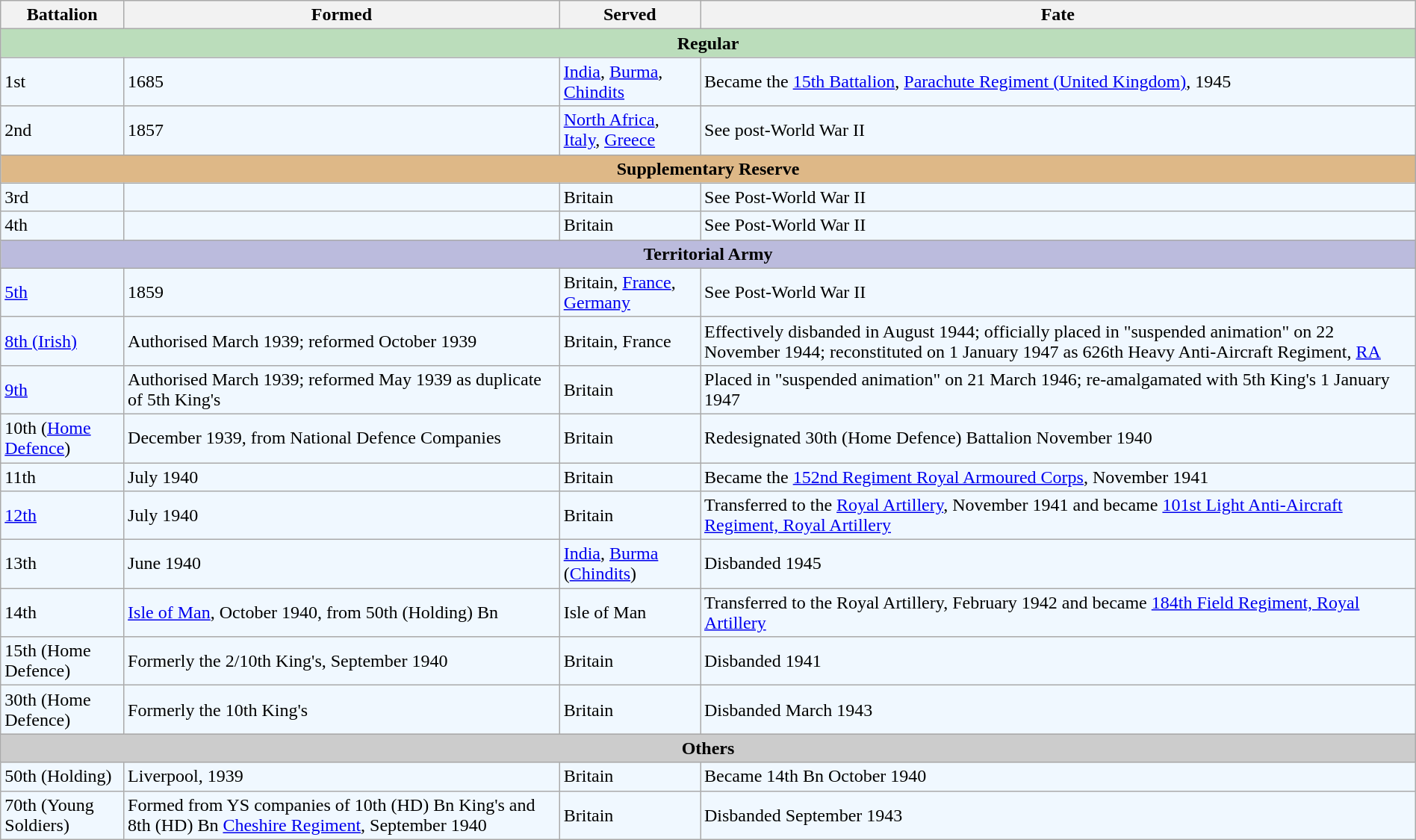<table class="wikitable" style="width:100%;">
<tr>
<th>Battalion</th>
<th>Formed</th>
<th>Served</th>
<th>Fate</th>
</tr>
<tr>
<th colspan="5" style="background:#bdb;">Regular</th>
</tr>
<tr style="background:#f0f8ff;">
<td>1st</td>
<td>1685</td>
<td><a href='#'>India</a>, <a href='#'>Burma</a>, <a href='#'>Chindits</a></td>
<td>Became the <a href='#'>15th Battalion</a>, <a href='#'>Parachute Regiment (United Kingdom)</a>, 1945</td>
</tr>
<tr style="background:#f0f8ff;">
<td>2nd</td>
<td>1857</td>
<td><a href='#'>North Africa</a>, <a href='#'>Italy</a>, <a href='#'>Greece</a></td>
<td>See post-World War II</td>
</tr>
<tr>
<th colspan="5" style="background:#deb887;">Supplementary Reserve</th>
</tr>
<tr style="background:#f0f8ff;">
<td>3rd</td>
<td></td>
<td>Britain</td>
<td>See Post-World War II</td>
</tr>
<tr style="background:#f0f8ff;">
<td>4th</td>
<td></td>
<td>Britain</td>
<td>See Post-World War II</td>
</tr>
<tr>
<th colspan="5" style="background:#bbd;">Territorial Army</th>
</tr>
<tr style="background:#f0f8ff;">
<td><a href='#'>5th</a></td>
<td>1859</td>
<td>Britain, <a href='#'>France</a>, <a href='#'>Germany</a></td>
<td>See Post-World War II</td>
</tr>
<tr style="background:#f0f8ff;">
<td><a href='#'>8th (Irish)</a></td>
<td>Authorised March 1939; reformed October 1939</td>
<td>Britain, France</td>
<td>Effectively disbanded in August 1944; officially placed in "suspended animation" on 22 November 1944; reconstituted on 1 January 1947 as 626th Heavy Anti-Aircraft Regiment, <a href='#'>RA</a></td>
</tr>
<tr style="background:#f0f8ff;">
<td><a href='#'>9th</a></td>
<td>Authorised March 1939; reformed May 1939 as duplicate of 5th King's</td>
<td>Britain</td>
<td>Placed in "suspended animation" on 21 March 1946; re-amalgamated with 5th King's 1 January 1947</td>
</tr>
<tr style="background:#f0f8ff;">
<td>10th (<a href='#'>Home Defence</a>)</td>
<td>December 1939, from National Defence Companies</td>
<td>Britain</td>
<td>Redesignated 30th (Home Defence) Battalion November 1940</td>
</tr>
<tr style="background:#f0f8ff;">
<td>11th</td>
<td>July 1940</td>
<td>Britain</td>
<td>Became the <a href='#'>152nd Regiment Royal Armoured Corps</a>, November 1941</td>
</tr>
<tr style="background:#f0f8ff;">
<td><a href='#'>12th</a></td>
<td>July 1940</td>
<td>Britain</td>
<td>Transferred to the <a href='#'>Royal Artillery</a>, November 1941 and became <a href='#'>101st Light Anti-Aircraft Regiment, Royal Artillery</a></td>
</tr>
<tr style="background:#f0f8ff;">
<td>13th</td>
<td>June 1940</td>
<td><a href='#'>India</a>, <a href='#'>Burma</a> (<a href='#'>Chindits</a>)</td>
<td>Disbanded 1945</td>
</tr>
<tr style="background:#f0f8ff;">
<td>14th</td>
<td><a href='#'>Isle of Man</a>, October 1940, from 50th (Holding) Bn</td>
<td>Isle of Man</td>
<td>Transferred to the Royal Artillery, February 1942 and became <a href='#'>184th Field Regiment, Royal Artillery</a></td>
</tr>
<tr style="background:#f0f8ff;">
<td>15th (Home Defence)</td>
<td>Formerly the 2/10th King's, September 1940</td>
<td>Britain</td>
<td>Disbanded 1941</td>
</tr>
<tr style="background:#f0f8ff;">
<td>30th (Home Defence)</td>
<td>Formerly the 10th King's</td>
<td>Britain</td>
<td>Disbanded March 1943</td>
</tr>
<tr>
<th colspan="5" style="background:#ccc;">Others</th>
</tr>
<tr style="background:#f0f8ff;">
<td>50th (Holding)</td>
<td>Liverpool, 1939</td>
<td>Britain</td>
<td>Became 14th Bn October 1940</td>
</tr>
<tr style="background:#f0f8ff;">
<td>70th (Young Soldiers)</td>
<td>Formed from YS companies of 10th (HD) Bn King's and 8th (HD) Bn <a href='#'>Cheshire Regiment</a>, September 1940</td>
<td>Britain</td>
<td>Disbanded September 1943</td>
</tr>
</table>
